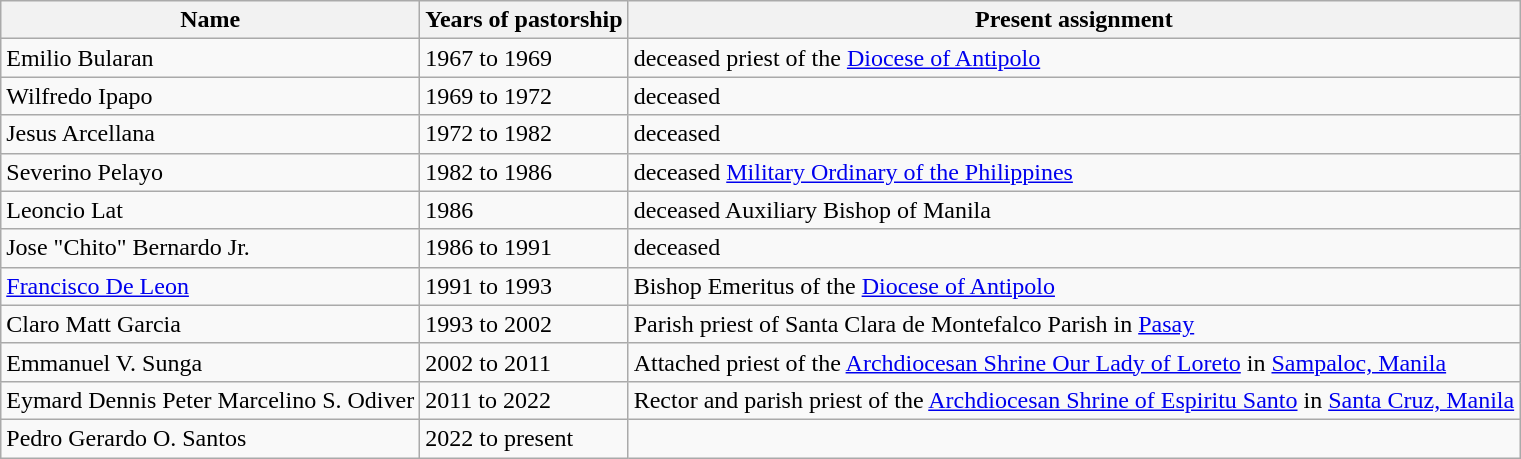<table class="wikitable">
<tr>
<th>Name</th>
<th>Years of pastorship</th>
<th>Present assignment</th>
</tr>
<tr>
<td>Emilio Bularan</td>
<td>1967 to 1969</td>
<td>deceased priest of the <a href='#'>Diocese of Antipolo</a></td>
</tr>
<tr>
<td>Wilfredo Ipapo</td>
<td>1969 to 1972</td>
<td>deceased</td>
</tr>
<tr>
<td>Jesus Arcellana</td>
<td>1972 to 1982</td>
<td>deceased</td>
</tr>
<tr>
<td>Severino Pelayo</td>
<td>1982 to 1986</td>
<td>deceased <a href='#'>Military Ordinary of the Philippines</a></td>
</tr>
<tr>
<td>Leoncio Lat</td>
<td>1986</td>
<td>deceased Auxiliary Bishop of Manila</td>
</tr>
<tr>
<td>Jose "Chito" Bernardo Jr.</td>
<td>1986 to 1991</td>
<td>deceased</td>
</tr>
<tr>
<td><a href='#'>Francisco De Leon</a></td>
<td>1991 to 1993</td>
<td>Bishop Emeritus of the <a href='#'>Diocese of Antipolo</a></td>
</tr>
<tr>
<td>Claro Matt Garcia</td>
<td>1993 to 2002</td>
<td>Parish priest of Santa Clara de Montefalco Parish in <a href='#'>Pasay</a></td>
</tr>
<tr>
<td>Emmanuel V. Sunga</td>
<td>2002 to 2011</td>
<td>Attached priest of the <a href='#'>Archdiocesan Shrine Our Lady of Loreto</a> in <a href='#'>Sampaloc, Manila</a></td>
</tr>
<tr>
<td>Eymard Dennis Peter Marcelino S. Odiver</td>
<td>2011 to 2022</td>
<td>Rector and parish priest of the <a href='#'>Archdiocesan Shrine of Espiritu Santo</a> in <a href='#'>Santa Cruz, Manila</a></td>
</tr>
<tr>
<td>Pedro Gerardo O. Santos</td>
<td>2022 to present</td>
<td></td>
</tr>
</table>
